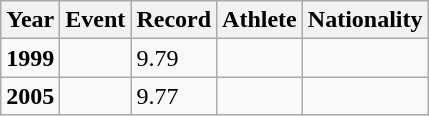<table class="wikitable sortable">
<tr>
<th>Year</th>
<th>Event</th>
<th>Record</th>
<th>Athlete</th>
<th>Nationality</th>
</tr>
<tr>
<td><strong>1999</strong></td>
<td></td>
<td>9.79 </td>
<td></td>
<td></td>
</tr>
<tr>
<td><strong>2005</strong></td>
<td></td>
<td>9.77 </td>
<td></td>
<td></td>
</tr>
</table>
